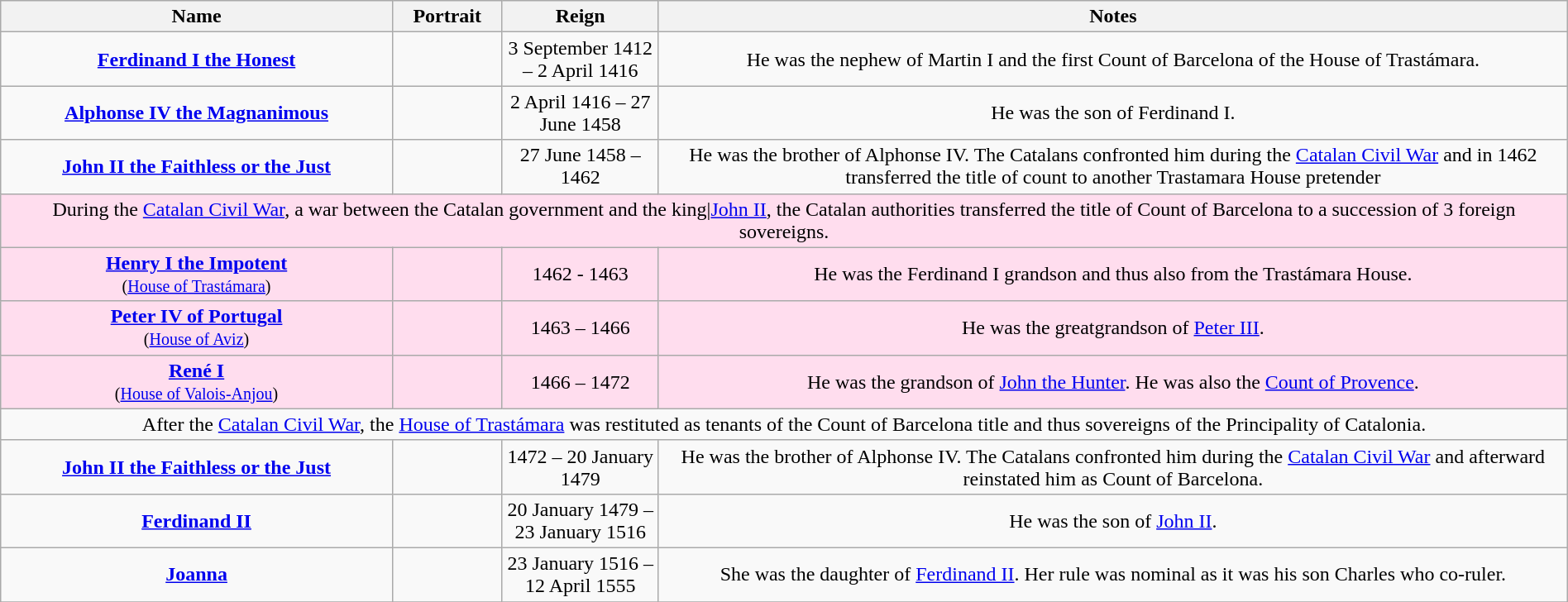<table style="text-align:center; width:100%" class="wikitable">
<tr>
<th width=25%>Name</th>
<th width=105px>Portrait</th>
<th width=10%>Reign</th>
<th width=58%>Notes</th>
</tr>
<tr>
<td><strong><a href='#'>Ferdinand I the Honest</a></strong></td>
<td></td>
<td>3 September 1412 – 2 April 1416</td>
<td>He was the nephew of Martin I and the first Count of Barcelona of the House of Trastámara.</td>
</tr>
<tr>
<td><strong><a href='#'>Alphonse IV the Magnanimous</a></strong></td>
<td></td>
<td>2 April 1416 – 27 June 1458</td>
<td>He was the son of Ferdinand I.</td>
</tr>
<tr>
<td><strong><a href='#'>John II the Faithless or the Just</a></strong></td>
<td></td>
<td>27 June 1458 – 1462</td>
<td>He was the brother of Alphonse IV. The Catalans confronted him during the <a href='#'>Catalan Civil War</a> and in 1462 transferred the title of count to another Trastamara House pretender</td>
</tr>
<tr bgcolor=#fde>
<td colspan=4 align=center>During the <a href='#'>Catalan Civil War</a>, a war between the Catalan government and the king|<a href='#'>John II</a>, the Catalan authorities transferred the title of Count of Barcelona to a succession of 3 foreign sovereigns.</td>
</tr>
<tr bgcolor=#fde>
<td><strong><a href='#'>Henry I the Impotent</a></strong><br><small>(<a href='#'>House of Trastámara</a>)</small></td>
<td></td>
<td>1462 - 1463</td>
<td>He was the Ferdinand I grandson and thus also from the Trastámara House.</td>
</tr>
<tr bgcolor=#fde>
<td><strong><a href='#'>Peter IV of Portugal</a></strong><br><small>(<a href='#'>House of Aviz</a>)</small></td>
<td></td>
<td>1463 – 1466</td>
<td>He was the greatgrandson of <a href='#'>Peter III</a>.</td>
</tr>
<tr bgcolor=#fde>
<td><strong><a href='#'>René I</a></strong><br><small>(<a href='#'>House of Valois-Anjou</a>)</small></td>
<td></td>
<td>1466 – 1472</td>
<td>He was the grandson of <a href='#'>John the Hunter</a>. He was also the <a href='#'>Count of Provence</a>.</td>
</tr>
<tr>
<td colspan=4 align=center>After the <a href='#'>Catalan Civil War</a>, the <a href='#'>House of Trastámara</a> was restituted as tenants of the Count of Barcelona title and thus sovereigns of the Principality of Catalonia.</td>
</tr>
<tr>
<td><strong><a href='#'>John II the Faithless or the Just</a></strong></td>
<td></td>
<td>1472 – 20 January 1479</td>
<td>He was the brother of Alphonse IV. The Catalans confronted him during the <a href='#'>Catalan Civil War</a> and afterward reinstated him as Count of Barcelona.</td>
</tr>
<tr>
<td><strong><a href='#'>Ferdinand II</a></strong></td>
<td></td>
<td>20 January 1479 – 23 January 1516</td>
<td>He was the son of <a href='#'>John II</a>.</td>
</tr>
<tr>
<td><strong><a href='#'>Joanna</a></strong></td>
<td></td>
<td>23 January 1516 – 12 April 1555</td>
<td>She was the daughter of <a href='#'>Ferdinand II</a>. Her rule was nominal as it was his son Charles who co-ruler.</td>
</tr>
<tr>
</tr>
</table>
